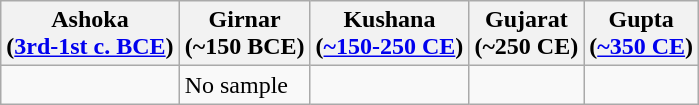<table class="wikitable">
<tr>
<th>Ashoka<br>(<a href='#'>3rd-1st c. BCE</a>)</th>
<th>Girnar<br>(~150 BCE)</th>
<th>Kushana<br>(<a href='#'>~150-250 CE</a>)</th>
<th>Gujarat<br>(~250 CE)</th>
<th>Gupta<br>(<a href='#'>~350 CE</a>)</th>
</tr>
<tr>
<td></td>
<td>No sample</td>
<td></td>
<td></td>
<td></td>
</tr>
</table>
